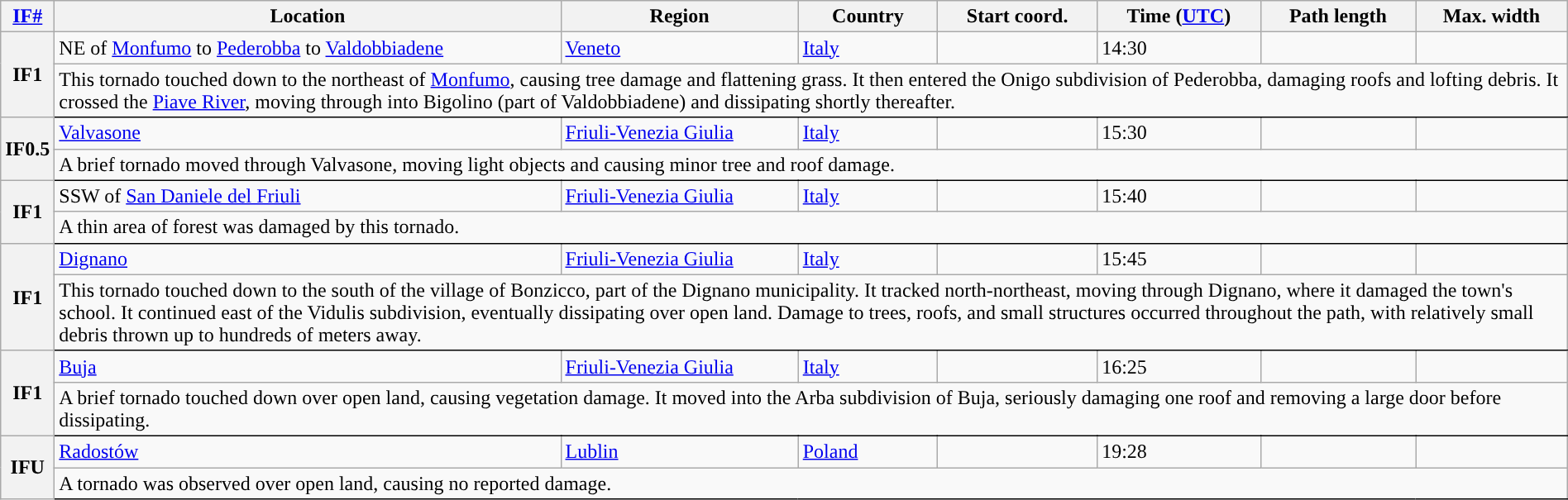<table class="wikitable sortable" style="width:100%;">
<tr>
<th scope="col" width="2%" align="center"><a href='#'>IF#</a></th>
<th scope="col" align="center" class="unsortable">Location</th>
<th scope="col" align="center" class="unsortable">Region</th>
<th scope="col" align="center">Country</th>
<th scope="col" align="center">Start coord.</th>
<th scope="col" align="center">Time (<a href='#'>UTC</a>)</th>
<th scope="col" align="center">Path length</th>
<th scope="col" align="center">Max. width</th>
</tr>
<tr>
<th scope="row" rowspan="2" style="background-color:#">IF1</th>
<td>NE of <a href='#'>Monfumo</a> to <a href='#'>Pederobba</a> to <a href='#'>Valdobbiadene</a></td>
<td><a href='#'>Veneto</a></td>
<td><a href='#'>Italy</a></td>
<td></td>
<td>14:30</td>
<td></td>
<td></td>
</tr>
<tr class="expand-child">
<td colspan="8" style=" border-bottom: 1px solid black;">This tornado touched down to the northeast of <a href='#'>Monfumo</a>, causing tree damage and flattening grass. It then entered the Onigo subdivision of Pederobba, damaging roofs and lofting debris. It crossed the <a href='#'>Piave River</a>, moving through into Bigolino (part of Valdobbiadene) and dissipating shortly thereafter.</td>
</tr>
<tr>
<th scope="row" rowspan="2" style="background-color:#">IF0.5</th>
<td><a href='#'>Valvasone</a></td>
<td><a href='#'>Friuli-Venezia Giulia</a></td>
<td><a href='#'>Italy</a></td>
<td></td>
<td>15:30</td>
<td></td>
<td></td>
</tr>
<tr class="expand-child">
<td colspan="8" style=" border-bottom: 1px solid black;">A brief tornado moved through Valvasone, moving light objects and causing minor tree and roof damage.</td>
</tr>
<tr>
<th scope="row" rowspan="2" style="background-color:#">IF1</th>
<td>SSW of <a href='#'>San Daniele del Friuli</a></td>
<td><a href='#'>Friuli-Venezia Giulia</a></td>
<td><a href='#'>Italy</a></td>
<td></td>
<td>15:40</td>
<td></td>
<td></td>
</tr>
<tr class="expand-child">
<td colspan="8" style=" border-bottom: 1px solid black;">A thin area of forest was damaged by this tornado.</td>
</tr>
<tr>
<th scope="row" rowspan="2" style="background-color:#">IF1</th>
<td><a href='#'>Dignano</a></td>
<td><a href='#'>Friuli-Venezia Giulia</a></td>
<td><a href='#'>Italy</a></td>
<td></td>
<td>15:45</td>
<td></td>
<td></td>
</tr>
<tr class="expand-child">
<td colspan="8" style=" border-bottom: 1px solid black;">This tornado touched down to the south of the village of Bonzicco, part of the Dignano municipality. It tracked north-northeast, moving through Dignano, where it damaged the town's school. It continued east of the Vidulis subdivision, eventually dissipating over open land. Damage to trees, roofs, and small structures occurred throughout the path, with relatively small debris thrown up to hundreds of meters away.</td>
</tr>
<tr>
<th scope="row" rowspan="2" style="background-color:#">IF1</th>
<td><a href='#'>Buja</a></td>
<td><a href='#'>Friuli-Venezia Giulia</a></td>
<td><a href='#'>Italy</a></td>
<td></td>
<td>16:25</td>
<td></td>
<td></td>
</tr>
<tr class="expand-child">
<td colspan="8" style=" border-bottom: 1px solid black;">A brief tornado touched down over open land, causing vegetation damage. It moved into the Arba subdivision of Buja, seriously damaging one roof and removing a large door before dissipating.</td>
</tr>
<tr>
<th scope="row" rowspan="2" style="background-color:#">IFU</th>
<td><a href='#'>Radostów</a></td>
<td><a href='#'>Lublin</a></td>
<td><a href='#'>Poland</a></td>
<td></td>
<td>19:28</td>
<td></td>
<td></td>
</tr>
<tr class="expand-child">
<td colspan="8" style=" border-bottom: 1px solid black;">A tornado was observed over open land, causing no reported damage.</td>
</tr>
</table>
